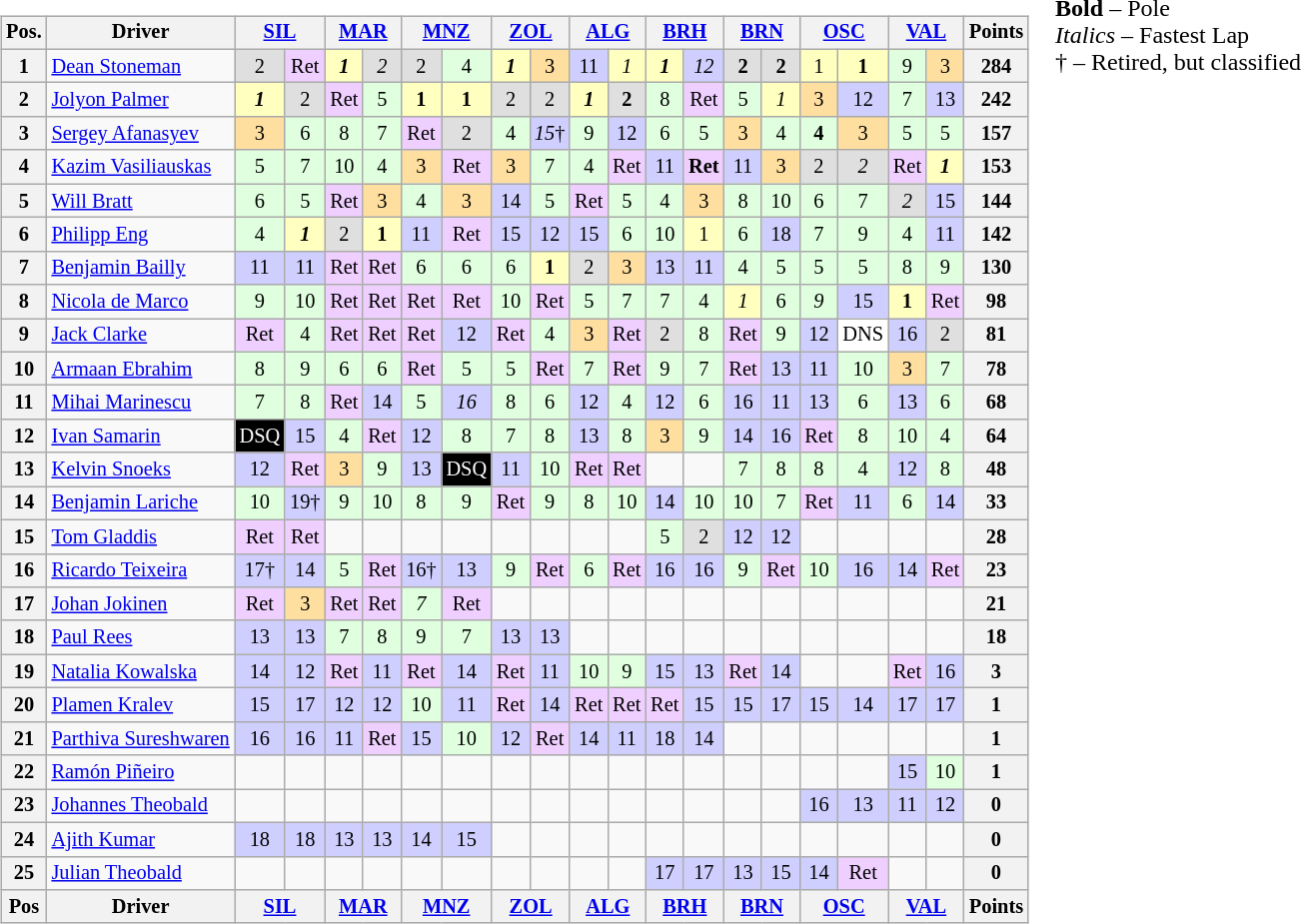<table>
<tr>
<td><br><table class="wikitable" style="font-size:85%; text-align:center">
<tr style="background:#f9f9f9" valign="top">
<th valign="middle">Pos.</th>
<th valign="middle">Driver</th>
<th colspan=2><a href='#'>SIL</a><br></th>
<th colspan=2><a href='#'>MAR</a><br></th>
<th colspan=2><a href='#'>MNZ</a><br></th>
<th colspan=2><a href='#'>ZOL</a><br></th>
<th colspan=2><a href='#'>ALG</a><br></th>
<th colspan=2><a href='#'>BRH</a><br></th>
<th colspan=2><a href='#'>BRN</a><br></th>
<th colspan=2><a href='#'>OSC</a><br></th>
<th colspan=2><a href='#'>VAL</a><br></th>
<th valign="middle">Points</th>
</tr>
<tr>
<th>1</th>
<td align=left> <a href='#'>Dean Stoneman</a></td>
<td style="background:#DFDFDF;">2</td>
<td style="background:#EFCFFF;">Ret</td>
<td style="background:#FFFFBF;"><strong><em>1</em></strong></td>
<td style="background:#DFDFDF;"><em>2</em></td>
<td style="background:#DFDFDF;">2</td>
<td style="background:#DFFFDF;">4</td>
<td style="background:#FFFFBF;"><strong><em>1</em></strong></td>
<td style="background:#FFDF9F;">3</td>
<td style="background:#CFCFFF;">11</td>
<td style="background:#FFFFBF;"><em>1</em></td>
<td style="background:#FFFFBF;"><strong><em>1</em></strong></td>
<td style="background:#CFCFFF;"><em>12</em></td>
<td style="background:#DFDFDF;"><strong>2</strong></td>
<td style="background:#DFDFDF;"><strong>2</strong></td>
<td style="background:#FFFFBF;">1</td>
<td style="background:#FFFFBF;"><strong>1</strong></td>
<td style="background:#DFFFDF;">9</td>
<td style="background:#FFDF9F;">3</td>
<th align="right"><strong>284</strong></th>
</tr>
<tr>
<th>2</th>
<td align=left> <a href='#'>Jolyon Palmer</a></td>
<td style="background:#FFFFBF;"><strong><em>1</em></strong></td>
<td style="background:#DFDFDF;">2</td>
<td style="background:#EFCFFF;">Ret</td>
<td style="background:#DFFFDF;">5</td>
<td style="background:#FFFFBF;"><strong>1</strong></td>
<td style="background:#FFFFBF;"><strong>1</strong></td>
<td style="background:#DFDFDF;">2</td>
<td style="background:#DFDFDF;">2</td>
<td style="background:#FFFFBF;"><strong><em>1</em></strong></td>
<td style="background:#DFDFDF;"><strong>2</strong></td>
<td style="background:#DFFFDF;">8</td>
<td style="background:#EFCFFF;">Ret</td>
<td style="background:#DFFFDF;">5</td>
<td style="background:#FFFFBF;"><em>1</em></td>
<td style="background:#FFDF9F;">3</td>
<td style="background:#CFCFFF;">12</td>
<td style="background:#DFFFDF;">7</td>
<td style="background:#CFCFFF;">13</td>
<th align="right"><strong>242</strong></th>
</tr>
<tr>
<th>3</th>
<td align=left> <a href='#'>Sergey Afanasyev</a></td>
<td style="background:#FFDF9F;">3</td>
<td style="background:#DFFFDF;">6</td>
<td style="background:#DFFFDF;">8</td>
<td style="background:#DFFFDF;">7</td>
<td style="background:#EFCFFF;">Ret</td>
<td style="background:#DFDFDF;">2</td>
<td style="background:#DFFFDF;">4</td>
<td style="background:#CFCFFF;"><em>15</em>†</td>
<td style="background:#DFFFDF;">9</td>
<td style="background:#CFCFFF;">12</td>
<td style="background:#DFFFDF;">6</td>
<td style="background:#DFFFDF;">5</td>
<td style="background:#FFDF9F;">3</td>
<td style="background:#DFFFDF;">4</td>
<td style="background:#DFFFDF;"><strong>4</strong></td>
<td style="background:#FFDF9F;">3</td>
<td style="background:#DFFFDF;">5</td>
<td style="background:#DFFFDF;">5</td>
<th align="right"><strong>157</strong></th>
</tr>
<tr>
<th>4</th>
<td align=left> <a href='#'>Kazim Vasiliauskas</a></td>
<td style="background:#DFFFDF;">5</td>
<td style="background:#DFFFDF;">7</td>
<td style="background:#DFFFDF;">10</td>
<td style="background:#DFFFDF;">4</td>
<td style="background:#FFDF9F;">3</td>
<td style="background:#EFCFFF;">Ret</td>
<td style="background:#FFDF9F;">3</td>
<td style="background:#DFFFDF;">7</td>
<td style="background:#DFFFDF;">4</td>
<td style="background:#EFCFFF;">Ret</td>
<td style="background:#CFCFFF;">11</td>
<td style="background:#EFCFFF;"><strong>Ret</strong></td>
<td style="background:#CFCFFF;">11</td>
<td style="background:#FFDF9F;">3</td>
<td style="background:#DFDFDF;">2</td>
<td style="background:#DFDFDF;"><em>2</em></td>
<td style="background:#EFCFFF;">Ret</td>
<td style="background:#FFFFBF;"><strong><em>1</em></strong></td>
<th align="right"><strong>153</strong></th>
</tr>
<tr>
<th>5</th>
<td align=left> <a href='#'>Will Bratt</a></td>
<td style="background:#DFFFDF;">6</td>
<td style="background:#DFFFDF;">5</td>
<td style="background:#EFCFFF;">Ret</td>
<td style="background:#FFDF9F;">3</td>
<td style="background:#DFFFDF;">4</td>
<td style="background:#FFDF9F;">3</td>
<td style="background:#CFCFFF;">14</td>
<td style="background:#DFFFDF;">5</td>
<td style="background:#EFCFFF;">Ret</td>
<td style="background:#DFFFDF;">5</td>
<td style="background:#DFFFDF;">4</td>
<td style="background:#FFDF9F;">3</td>
<td style="background:#DFFFDF;">8</td>
<td style="background:#DFFFDF;">10</td>
<td style="background:#DFFFDF;">6</td>
<td style="background:#DFFFDF;">7</td>
<td style="background:#DFDFDF;"><em>2</em></td>
<td style="background:#CFCFFF;">15</td>
<th align="right"><strong>144</strong></th>
</tr>
<tr>
<th>6</th>
<td align=left> <a href='#'>Philipp Eng</a></td>
<td style="background:#DFFFDF;">4</td>
<td style="background:#FFFFBF;"><strong><em>1</em></strong></td>
<td style="background:#DFDFDF;">2</td>
<td style="background:#FFFFBF;"><strong>1</strong></td>
<td style="background:#CFCFFF;">11</td>
<td style="background:#EFCFFF;">Ret</td>
<td style="background:#CFCFFF;">15</td>
<td style="background:#CFCFFF;">12</td>
<td style="background:#CFCFFF;">15</td>
<td style="background:#DFFFDF;">6</td>
<td style="background:#DFFFDF;">10</td>
<td style="background:#FFFFBF;">1</td>
<td style="background:#DFFFDF;">6</td>
<td style="background:#CFCFFF;">18</td>
<td style="background:#DFFFDF;">7</td>
<td style="background:#DFFFDF;">9</td>
<td style="background:#DFFFDF;">4</td>
<td style="background:#CFCFFF;">11</td>
<th align="right"><strong>142</strong></th>
</tr>
<tr>
<th>7</th>
<td align=left> <a href='#'>Benjamin Bailly</a></td>
<td style="background:#CFCFFF;">11</td>
<td style="background:#CFCFFF;">11</td>
<td style="background:#EFCFFF;">Ret</td>
<td style="background:#EFCFFF;">Ret</td>
<td style="background:#DFFFDF;">6</td>
<td style="background:#DFFFDF;">6</td>
<td style="background:#DFFFDF;">6</td>
<td style="background:#FFFFBF;"><strong>1</strong></td>
<td style="background:#DFDFDF;">2</td>
<td style="background:#FFDF9F;">3</td>
<td style="background:#CFCFFF;">13</td>
<td style="background:#CFCFFF;">11</td>
<td style="background:#DFFFDF;">4</td>
<td style="background:#DFFFDF;">5</td>
<td style="background:#DFFFDF;">5</td>
<td style="background:#DFFFDF;">5</td>
<td style="background:#DFFFDF;">8</td>
<td style="background:#DFFFDF;">9</td>
<th align="right"><strong>130</strong></th>
</tr>
<tr>
<th>8</th>
<td align=left> <a href='#'>Nicola de Marco</a></td>
<td style="background:#DFFFDF;">9</td>
<td style="background:#DFFFDF;">10</td>
<td style="background:#EFCFFF;">Ret</td>
<td style="background:#EFCFFF;">Ret</td>
<td style="background:#EFCFFF;">Ret</td>
<td style="background:#EFCFFF;">Ret</td>
<td style="background:#DFFFDF;">10</td>
<td style="background:#EFCFFF;">Ret</td>
<td style="background:#DFFFDF;">5</td>
<td style="background:#DFFFDF;">7</td>
<td style="background:#DFFFDF;">7</td>
<td style="background:#DFFFDF;">4</td>
<td style="background:#FFFFBF;"><em>1</em></td>
<td style="background:#DFFFDF;">6</td>
<td style="background:#DFFFDF;"><em>9</em></td>
<td style="background:#CFCFFF;">15</td>
<td style="background:#FFFFBF;"><strong>1</strong></td>
<td style="background:#EFCFFF;">Ret</td>
<th align="right"><strong>98</strong></th>
</tr>
<tr>
<th>9</th>
<td align=left> <a href='#'>Jack Clarke</a></td>
<td style="background:#EFCFFF;">Ret</td>
<td style="background:#DFFFDF;">4</td>
<td style="background:#EFCFFF;">Ret</td>
<td style="background:#EFCFFF;">Ret</td>
<td style="background:#EFCFFF;">Ret</td>
<td style="background:#CFCFFF;">12</td>
<td style="background:#EFCFFF;">Ret</td>
<td style="background:#DFFFDF;">4</td>
<td style="background:#FFDF9F;">3</td>
<td style="background:#EFCFFF;">Ret</td>
<td style="background:#DFDFDF;">2</td>
<td style="background:#DFFFDF;">8</td>
<td style="background:#EFCFFF;">Ret</td>
<td style="background:#DFFFDF;">9</td>
<td style="background:#CFCFFF;">12</td>
<td style="background:#FFFFFF;">DNS</td>
<td style="background:#CFCFFF;">16</td>
<td style="background:#DFDFDF;">2</td>
<th align="right"><strong>81</strong></th>
</tr>
<tr>
<th>10</th>
<td align=left> <a href='#'>Armaan Ebrahim</a></td>
<td style="background:#DFFFDF;">8</td>
<td style="background:#DFFFDF;">9</td>
<td style="background:#DFFFDF;">6</td>
<td style="background:#DFFFDF;">6</td>
<td style="background:#EFCFFF;">Ret</td>
<td style="background:#DFFFDF;">5</td>
<td style="background:#DFFFDF;">5</td>
<td style="background:#EFCFFF;">Ret</td>
<td style="background:#DFFFDF;">7</td>
<td style="background:#EFCFFF;">Ret</td>
<td style="background:#DFFFDF;">9</td>
<td style="background:#DFFFDF;">7</td>
<td style="background:#EFCFFF;">Ret</td>
<td style="background:#CFCFFF;">13</td>
<td style="background:#CFCFFF;">11</td>
<td style="background:#DFFFDF;">10</td>
<td style="background:#FFDF9F;">3</td>
<td style="background:#DFFFDF;">7</td>
<th align="right"><strong>78</strong></th>
</tr>
<tr>
<th>11</th>
<td align=left> <a href='#'>Mihai Marinescu</a></td>
<td style="background:#DFFFDF;">7</td>
<td style="background:#DFFFDF;">8</td>
<td style="background:#EFCFFF;">Ret</td>
<td style="background:#CFCFFF;">14</td>
<td style="background:#DFFFDF;">5</td>
<td style="background:#CFCFFF;"><em>16</em></td>
<td style="background:#DFFFDF;">8</td>
<td style="background:#DFFFDF;">6</td>
<td style="background:#CFCFFF;">12</td>
<td style="background:#DFFFDF;">4</td>
<td style="background:#CFCFFF;">12</td>
<td style="background:#DFFFDF;">6</td>
<td style="background:#CFCFFF;">16</td>
<td style="background:#CFCFFF;">11</td>
<td style="background:#CFCFFF;">13</td>
<td style="background:#DFFFDF;">6</td>
<td style="background:#CFCFFF;">13</td>
<td style="background:#DFFFDF;">6</td>
<th align="right"><strong>68</strong></th>
</tr>
<tr>
<th>12</th>
<td align=left> <a href='#'>Ivan Samarin</a></td>
<td style="background:black; color:white;">DSQ</td>
<td style="background:#CFCFFF;">15</td>
<td style="background:#DFFFDF;">4</td>
<td style="background:#EFCFFF;">Ret</td>
<td style="background:#CFCFFF;">12</td>
<td style="background:#DFFFDF;">8</td>
<td style="background:#DFFFDF;">7</td>
<td style="background:#DFFFDF;">8</td>
<td style="background:#CFCFFF;">13</td>
<td style="background:#DFFFDF;">8</td>
<td style="background:#FFDF9F;">3</td>
<td style="background:#DFFFDF;">9</td>
<td style="background:#CFCFFF;">14</td>
<td style="background:#CFCFFF;">16</td>
<td style="background:#EFCFFF;">Ret</td>
<td style="background:#DFFFDF;">8</td>
<td style="background:#DFFFDF;">10</td>
<td style="background:#DFFFDF;">4</td>
<th align="right"><strong>64</strong></th>
</tr>
<tr>
<th>13</th>
<td align=left> <a href='#'>Kelvin Snoeks</a></td>
<td style="background:#CFCFFF;">12</td>
<td style="background:#EFCFFF;">Ret</td>
<td style="background:#FFDF9F;">3</td>
<td style="background:#DFFFDF;">9</td>
<td style="background:#CFCFFF;">13</td>
<td style="background:black; color:white;">DSQ</td>
<td style="background:#CFCFFF;">11</td>
<td style="background:#DFFFDF;">10</td>
<td style="background:#EFCFFF;">Ret</td>
<td style="background:#EFCFFF;">Ret</td>
<td></td>
<td></td>
<td style="background:#DFFFDF;">7</td>
<td style="background:#DFFFDF;">8</td>
<td style="background:#DFFFDF;">8</td>
<td style="background:#DFFFDF;">4</td>
<td style="background:#CFCFFF;">12</td>
<td style="background:#DFFFDF;">8</td>
<th align="right"><strong>48</strong></th>
</tr>
<tr>
<th>14</th>
<td align=left> <a href='#'>Benjamin Lariche</a></td>
<td style="background:#DFFFDF;">10</td>
<td style="background:#CFCFFF;">19†</td>
<td style="background:#DFFFDF;">9</td>
<td style="background:#DFFFDF;">10</td>
<td style="background:#DFFFDF;">8</td>
<td style="background:#DFFFDF;">9</td>
<td style="background:#EFCFFF;">Ret</td>
<td style="background:#DFFFDF;">9</td>
<td style="background:#DFFFDF;">8</td>
<td style="background:#DFFFDF;">10</td>
<td style="background:#CFCFFF;">14</td>
<td style="background:#DFFFDF;">10</td>
<td style="background:#DFFFDF;">10</td>
<td style="background:#DFFFDF;">7</td>
<td style="background:#EFCFFF;">Ret</td>
<td style="background:#CFCFFF;">11</td>
<td style="background:#DFFFDF;">6</td>
<td style="background:#CFCFFF;">14</td>
<th align="right"><strong>33</strong></th>
</tr>
<tr>
<th>15</th>
<td align=left> <a href='#'>Tom Gladdis</a></td>
<td style="background:#EFCFFF;">Ret</td>
<td style="background:#EFCFFF;">Ret</td>
<td></td>
<td></td>
<td></td>
<td></td>
<td></td>
<td></td>
<td></td>
<td></td>
<td style="background:#DFFFDF;">5</td>
<td style="background:#DFDFDF;">2</td>
<td style="background:#CFCFFF;">12</td>
<td style="background:#CFCFFF;">12</td>
<td></td>
<td></td>
<td></td>
<td></td>
<th align="right"><strong>28</strong></th>
</tr>
<tr>
<th>16</th>
<td align=left> <a href='#'>Ricardo Teixeira</a></td>
<td style="background:#CFCFFF;">17†</td>
<td style="background:#CFCFFF;">14</td>
<td style="background:#DFFFDF;">5</td>
<td style="background:#EFCFFF;">Ret</td>
<td style="background:#CFCFFF;">16†</td>
<td style="background:#CFCFFF;">13</td>
<td style="background:#DFFFDF;">9</td>
<td style="background:#EFCFFF;">Ret</td>
<td style="background:#DFFFDF;">6</td>
<td style="background:#EFCFFF;">Ret</td>
<td style="background:#CFCFFF;">16</td>
<td style="background:#CFCFFF;">16</td>
<td style="background:#DFFFDF;">9</td>
<td style="background:#EFCFFF;">Ret</td>
<td style="background:#DFFFDF;">10</td>
<td style="background:#CFCFFF;">16</td>
<td style="background:#CFCFFF;">14</td>
<td style="background:#EFCFFF;">Ret</td>
<th align="right"><strong>23</strong></th>
</tr>
<tr>
<th>17</th>
<td align=left> <a href='#'>Johan Jokinen</a></td>
<td style="background:#EFCFFF;">Ret</td>
<td style="background:#FFDF9F;">3</td>
<td style="background:#EFCFFF;">Ret</td>
<td style="background:#EFCFFF;">Ret</td>
<td style="background:#DFFFDF;"><em>7</em></td>
<td style="background:#EFCFFF;">Ret</td>
<td></td>
<td></td>
<td></td>
<td></td>
<td></td>
<td></td>
<td></td>
<td></td>
<td></td>
<td></td>
<td></td>
<td></td>
<th align="right"><strong>21</strong></th>
</tr>
<tr>
<th>18</th>
<td align=left> <a href='#'>Paul Rees</a></td>
<td style="background:#CFCFFF;">13</td>
<td style="background:#CFCFFF;">13</td>
<td style="background:#DFFFDF;">7</td>
<td style="background:#DFFFDF;">8</td>
<td style="background:#DFFFDF;">9</td>
<td style="background:#DFFFDF;">7</td>
<td style="background:#CFCFFF;">13</td>
<td style="background:#CFCFFF;">13</td>
<td></td>
<td></td>
<td></td>
<td></td>
<td></td>
<td></td>
<td></td>
<td></td>
<td></td>
<td></td>
<th align="right"><strong>18</strong></th>
</tr>
<tr>
<th>19</th>
<td align=left> <a href='#'>Natalia Kowalska</a></td>
<td style="background:#CFCFFF;">14</td>
<td style="background:#CFCFFF;">12</td>
<td style="background:#EFCFFF;">Ret</td>
<td style="background:#CFCFFF;">11</td>
<td style="background:#EFCFFF;">Ret</td>
<td style="background:#CFCFFF;">14</td>
<td style="background:#EFCFFF;">Ret</td>
<td style="background:#CFCFFF;">11</td>
<td style="background:#DFFFDF;">10</td>
<td style="background:#DFFFDF;">9</td>
<td style="background:#CFCFFF;">15</td>
<td style="background:#CFCFFF;">13</td>
<td style="background:#EFCFFF;">Ret</td>
<td style="background:#CFCFFF;">14</td>
<td></td>
<td></td>
<td style="background:#EFCFFF;">Ret</td>
<td style="background:#CFCFFF;">16</td>
<th align="right"><strong>3</strong></th>
</tr>
<tr>
<th>20</th>
<td align=left> <a href='#'>Plamen Kralev</a></td>
<td style="background:#CFCFFF;">15</td>
<td style="background:#CFCFFF;">17</td>
<td style="background:#CFCFFF;">12</td>
<td style="background:#CFCFFF;">12</td>
<td style="background:#DFFFDF;">10</td>
<td style="background:#CFCFFF;">11</td>
<td style="background:#EFCFFF;">Ret</td>
<td style="background:#CFCFFF;">14</td>
<td style="background:#EFCFFF;">Ret</td>
<td style="background:#EFCFFF;">Ret</td>
<td style="background:#EFCFFF;">Ret</td>
<td style="background:#CFCFFF;">15</td>
<td style="background:#CFCFFF;">15</td>
<td style="background:#CFCFFF;">17</td>
<td style="background:#CFCFFF;">15</td>
<td style="background:#CFCFFF;">14</td>
<td style="background:#CFCFFF;">17</td>
<td style="background:#CFCFFF;">17</td>
<th align="right"><strong>1</strong></th>
</tr>
<tr>
<th>21</th>
<td align=left nowrap> <a href='#'>Parthiva Sureshwaren</a></td>
<td style="background:#CFCFFF;">16</td>
<td style="background:#CFCFFF;">16</td>
<td style="background:#CFCFFF;">11</td>
<td style="background:#EFCFFF;">Ret</td>
<td style="background:#CFCFFF;">15</td>
<td style="background:#DFFFDF;">10</td>
<td style="background:#CFCFFF;">12</td>
<td style="background:#EFCFFF;">Ret</td>
<td style="background:#CFCFFF;">14</td>
<td style="background:#CFCFFF;">11</td>
<td style="background:#CFCFFF;">18</td>
<td style="background:#CFCFFF;">14</td>
<td></td>
<td></td>
<td></td>
<td></td>
<td></td>
<td></td>
<th align="right"><strong>1</strong></th>
</tr>
<tr>
<th>22</th>
<td align=left> <a href='#'>Ramón Piñeiro</a></td>
<td></td>
<td></td>
<td></td>
<td></td>
<td></td>
<td></td>
<td></td>
<td></td>
<td></td>
<td></td>
<td></td>
<td></td>
<td></td>
<td></td>
<td></td>
<td></td>
<td style="background:#CFCFFF;">15</td>
<td style="background:#DFFFDF;">10</td>
<th align="right"><strong>1</strong></th>
</tr>
<tr>
<th>23</th>
<td align=left> <a href='#'>Johannes Theobald</a></td>
<td></td>
<td></td>
<td></td>
<td></td>
<td></td>
<td></td>
<td></td>
<td></td>
<td></td>
<td></td>
<td></td>
<td></td>
<td></td>
<td></td>
<td style="background:#CFCFFF;">16</td>
<td style="background:#CFCFFF;">13</td>
<td style="background:#CFCFFF;">11</td>
<td style="background:#CFCFFF;">12</td>
<th align="right"><strong>0</strong></th>
</tr>
<tr>
<th>24</th>
<td align=left> <a href='#'>Ajith Kumar</a></td>
<td style="background:#CFCFFF;">18</td>
<td style="background:#CFCFFF;">18</td>
<td style="background:#CFCFFF;">13</td>
<td style="background:#CFCFFF;">13</td>
<td style="background:#CFCFFF;">14</td>
<td style="background:#CFCFFF;">15</td>
<td></td>
<td></td>
<td></td>
<td></td>
<td></td>
<td></td>
<td></td>
<td></td>
<td></td>
<td></td>
<td></td>
<td></td>
<th align="right"><strong>0</strong></th>
</tr>
<tr>
<th>25</th>
<td align=left> <a href='#'>Julian Theobald</a></td>
<td></td>
<td></td>
<td></td>
<td></td>
<td></td>
<td></td>
<td></td>
<td></td>
<td></td>
<td></td>
<td style="background:#CFCFFF;">17</td>
<td style="background:#CFCFFF;">17</td>
<td style="background:#CFCFFF;">13</td>
<td style="background:#CFCFFF;">15</td>
<td style="background:#CFCFFF;">14</td>
<td style="background:#EFCFFF;">Ret</td>
<td></td>
<td></td>
<th align="right"><strong>0</strong></th>
</tr>
<tr style="background:#f9f9f9" valign="top">
<th valign="middle">Pos</th>
<th valign="middle">Driver</th>
<th colspan=2><a href='#'>SIL</a><br></th>
<th colspan=2><a href='#'>MAR</a><br></th>
<th colspan=2><a href='#'>MNZ</a><br></th>
<th colspan=2><a href='#'>ZOL</a><br></th>
<th colspan=2><a href='#'>ALG</a><br></th>
<th colspan=2><a href='#'>BRH</a><br></th>
<th colspan=2><a href='#'>BRN</a><br></th>
<th colspan=2><a href='#'>OSC</a><br></th>
<th colspan=2><a href='#'>VAL</a><br></th>
<th valign="middle">Points</th>
</tr>
</table>
</td>
<td valign="top"><br>
<span><strong>Bold</strong> – Pole<br>
<em>Italics</em> – Fastest Lap<br>
† – Retired, but classified</span></td>
</tr>
</table>
